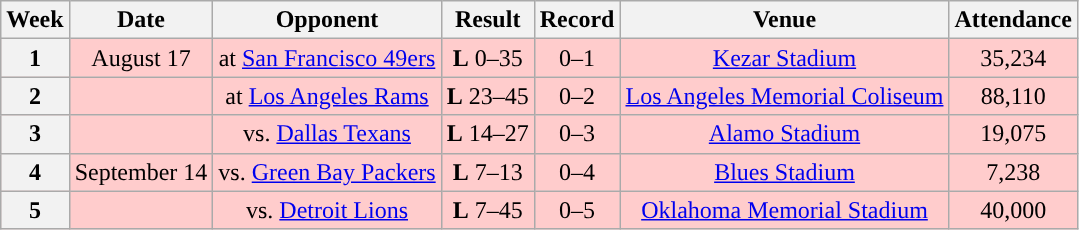<table class="wikitable" style="text-align:center">
<tr>
<th>Week</th>
<th>Date</th>
<th>Opponent</th>
<th>Result</th>
<th>Record</th>
<th>Venue</th>
<th>Attendance</th>
</tr>
<tr style="background:#fcc">
<th>1</th>
<td>August 17</td>
<td>at <a href='#'>San Francisco 49ers</a></td>
<td><strong>L</strong> 0–35</td>
<td>0–1</td>
<td><a href='#'>Kezar Stadium</a></td>
<td>35,234</td>
</tr>
<tr style="background:#fcc">
<th>2</th>
<td></td>
<td>at <a href='#'>Los Angeles Rams</a></td>
<td><strong>L</strong> 23–45</td>
<td>0–2</td>
<td><a href='#'>Los Angeles Memorial Coliseum</a></td>
<td>88,110</td>
</tr>
<tr style="background:#fcc">
<th>3</th>
<td></td>
<td>vs. <a href='#'>Dallas Texans</a></td>
<td><strong>L</strong> 14–27</td>
<td>0–3</td>
<td><a href='#'>Alamo Stadium</a> </td>
<td>19,075</td>
</tr>
<tr style="background:#fcc">
<th>4</th>
<td>September 14</td>
<td>vs. <a href='#'>Green Bay Packers</a></td>
<td><strong>L</strong> 7–13</td>
<td>0–4</td>
<td><a href='#'>Blues Stadium</a> </td>
<td>7,238</td>
</tr>
<tr style="background:#fcc">
<th>5</th>
<td></td>
<td>vs. <a href='#'>Detroit Lions</a></td>
<td><strong>L</strong> 7–45</td>
<td>0–5</td>
<td><a href='#'>Oklahoma Memorial Stadium</a> </td>
<td>40,000</td>
</tr>
</table>
